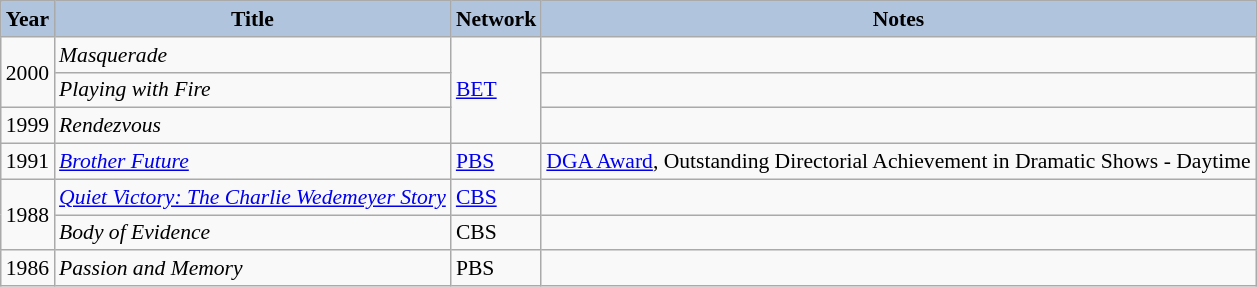<table class="wikitable" style="font-size:90%;">
<tr>
<th style="background:#B0C4DE;">Year</th>
<th style="background:#B0C4DE;">Title</th>
<th style="background:#B0C4DE;">Network</th>
<th style="background:#B0C4DE;">Notes</th>
</tr>
<tr>
<td rowspan=2>2000</td>
<td><em>Masquerade</em></td>
<td rowspan=3><a href='#'>BET</a></td>
<td></td>
</tr>
<tr>
<td><em>Playing with Fire</em></td>
<td></td>
</tr>
<tr>
<td>1999</td>
<td><em>Rendezvous</em></td>
<td></td>
</tr>
<tr>
<td>1991</td>
<td><em><a href='#'>Brother Future</a></em></td>
<td><a href='#'>PBS</a></td>
<td><a href='#'>DGA Award</a>, Outstanding Directorial Achievement in Dramatic Shows - Daytime</td>
</tr>
<tr>
<td rowspan=2>1988</td>
<td><em><a href='#'>Quiet Victory: The Charlie Wedemeyer Story</a></em></td>
<td><a href='#'>CBS</a></td>
<td></td>
</tr>
<tr>
<td><em>Body of Evidence</em></td>
<td>CBS</td>
<td></td>
</tr>
<tr>
<td>1986</td>
<td><em>Passion and Memory</em></td>
<td>PBS</td>
<td></td>
</tr>
</table>
